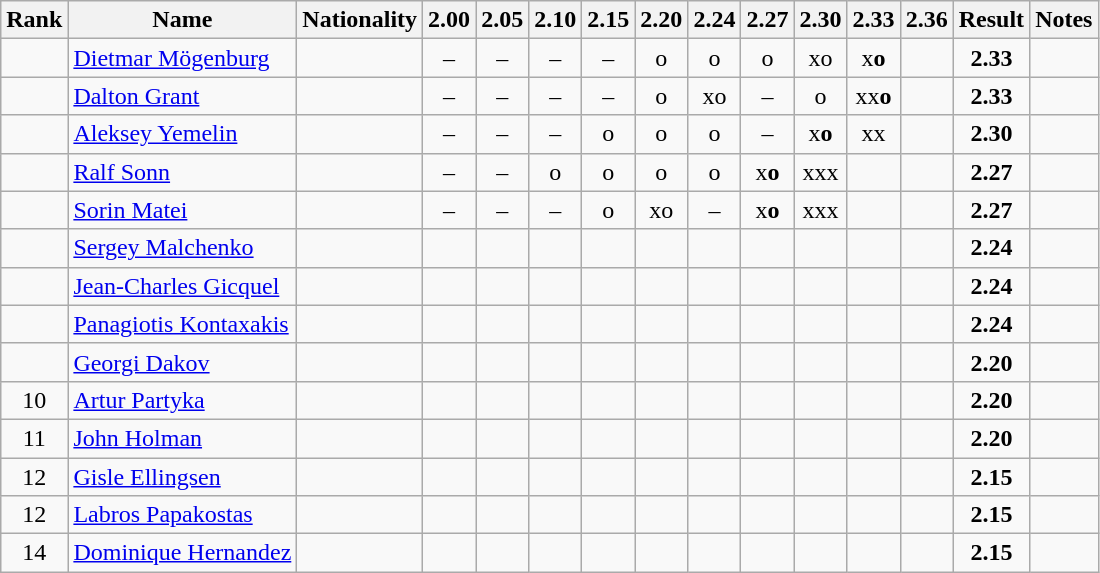<table class="wikitable sortable" style="text-align:center">
<tr>
<th>Rank</th>
<th>Name</th>
<th>Nationality</th>
<th>2.00</th>
<th>2.05</th>
<th>2.10</th>
<th>2.15</th>
<th>2.20</th>
<th>2.24</th>
<th>2.27</th>
<th>2.30</th>
<th>2.33</th>
<th>2.36</th>
<th>Result</th>
<th>Notes</th>
</tr>
<tr>
<td></td>
<td align="left"><a href='#'>Dietmar Mögenburg</a></td>
<td align=left></td>
<td>–</td>
<td>–</td>
<td>–</td>
<td>–</td>
<td>o</td>
<td>o</td>
<td>o</td>
<td>xo</td>
<td>x<strong>o</strong></td>
<td></td>
<td><strong>2.33</strong></td>
<td></td>
</tr>
<tr>
<td></td>
<td align="left"><a href='#'>Dalton Grant</a></td>
<td align=left></td>
<td>–</td>
<td>–</td>
<td>–</td>
<td>–</td>
<td>o</td>
<td>xo</td>
<td>–</td>
<td>o</td>
<td>xx<strong>o</strong></td>
<td></td>
<td><strong>2.33</strong></td>
<td></td>
</tr>
<tr>
<td></td>
<td align="left"><a href='#'>Aleksey Yemelin</a></td>
<td align=left></td>
<td>–</td>
<td>–</td>
<td>–</td>
<td>o</td>
<td>o</td>
<td>o</td>
<td>–</td>
<td>x<strong>o</strong></td>
<td>xx</td>
<td></td>
<td><strong>2.30</strong></td>
<td></td>
</tr>
<tr>
<td></td>
<td align="left"><a href='#'>Ralf Sonn</a></td>
<td align=left></td>
<td>–</td>
<td>–</td>
<td>o</td>
<td>o</td>
<td>o</td>
<td>o</td>
<td>x<strong>o</strong></td>
<td>xxx</td>
<td></td>
<td></td>
<td><strong>2.27</strong></td>
<td></td>
</tr>
<tr>
<td></td>
<td align="left"><a href='#'>Sorin Matei</a></td>
<td align=left></td>
<td>–</td>
<td>–</td>
<td>–</td>
<td>o</td>
<td>xo</td>
<td>–</td>
<td>x<strong>o</strong></td>
<td>xxx</td>
<td></td>
<td></td>
<td><strong>2.27</strong></td>
<td></td>
</tr>
<tr>
<td></td>
<td align="left"><a href='#'>Sergey Malchenko</a></td>
<td align=left></td>
<td></td>
<td></td>
<td></td>
<td></td>
<td></td>
<td></td>
<td></td>
<td></td>
<td></td>
<td></td>
<td><strong>2.24</strong></td>
<td></td>
</tr>
<tr>
<td></td>
<td align="left"><a href='#'>Jean-Charles Gicquel</a></td>
<td align=left></td>
<td></td>
<td></td>
<td></td>
<td></td>
<td></td>
<td></td>
<td></td>
<td></td>
<td></td>
<td></td>
<td><strong>2.24</strong></td>
<td></td>
</tr>
<tr>
<td></td>
<td align="left"><a href='#'>Panagiotis Kontaxakis</a></td>
<td align=left></td>
<td></td>
<td></td>
<td></td>
<td></td>
<td></td>
<td></td>
<td></td>
<td></td>
<td></td>
<td></td>
<td><strong>2.24</strong></td>
<td></td>
</tr>
<tr>
<td></td>
<td align="left"><a href='#'>Georgi Dakov</a></td>
<td align=left></td>
<td></td>
<td></td>
<td></td>
<td></td>
<td></td>
<td></td>
<td></td>
<td></td>
<td></td>
<td></td>
<td><strong>2.20</strong></td>
<td></td>
</tr>
<tr>
<td>10</td>
<td align="left"><a href='#'>Artur Partyka</a></td>
<td align=left></td>
<td></td>
<td></td>
<td></td>
<td></td>
<td></td>
<td></td>
<td></td>
<td></td>
<td></td>
<td></td>
<td><strong>2.20</strong></td>
<td></td>
</tr>
<tr>
<td>11</td>
<td align="left"><a href='#'>John Holman</a></td>
<td align=left></td>
<td></td>
<td></td>
<td></td>
<td></td>
<td></td>
<td></td>
<td></td>
<td></td>
<td></td>
<td></td>
<td><strong>2.20</strong></td>
<td></td>
</tr>
<tr>
<td>12</td>
<td align="left"><a href='#'>Gisle Ellingsen</a></td>
<td align=left></td>
<td></td>
<td></td>
<td></td>
<td></td>
<td></td>
<td></td>
<td></td>
<td></td>
<td></td>
<td></td>
<td><strong>2.15</strong></td>
<td></td>
</tr>
<tr>
<td>12</td>
<td align="left"><a href='#'>Labros Papakostas</a></td>
<td align=left></td>
<td></td>
<td></td>
<td></td>
<td></td>
<td></td>
<td></td>
<td></td>
<td></td>
<td></td>
<td></td>
<td><strong>2.15</strong></td>
<td></td>
</tr>
<tr>
<td>14</td>
<td align="left"><a href='#'>Dominique Hernandez</a></td>
<td align=left></td>
<td></td>
<td></td>
<td></td>
<td></td>
<td></td>
<td></td>
<td></td>
<td></td>
<td></td>
<td></td>
<td><strong>2.15</strong></td>
<td></td>
</tr>
</table>
